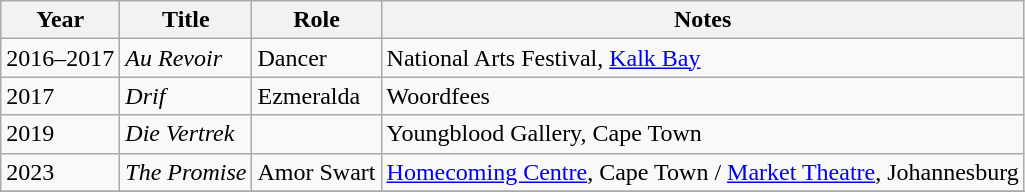<table class="wikitable unsortable">
<tr>
<th>Year</th>
<th>Title</th>
<th>Role</th>
<th>Notes</th>
</tr>
<tr>
<td>2016–2017</td>
<td><em>Au Revoir</em></td>
<td>Dancer</td>
<td>National Arts Festival, <a href='#'>Kalk Bay</a></td>
</tr>
<tr>
<td>2017</td>
<td><em>Drif</em></td>
<td>Ezmeralda</td>
<td>Woordfees</td>
</tr>
<tr>
<td>2019</td>
<td><em>Die Vertrek</em></td>
<td></td>
<td>Youngblood Gallery, Cape Town</td>
</tr>
<tr>
<td>2023</td>
<td><em>The Promise</em></td>
<td>Amor Swart</td>
<td><a href='#'>Homecoming Centre</a>, Cape Town / <a href='#'>Market Theatre</a>, Johannesburg</td>
</tr>
<tr>
</tr>
</table>
